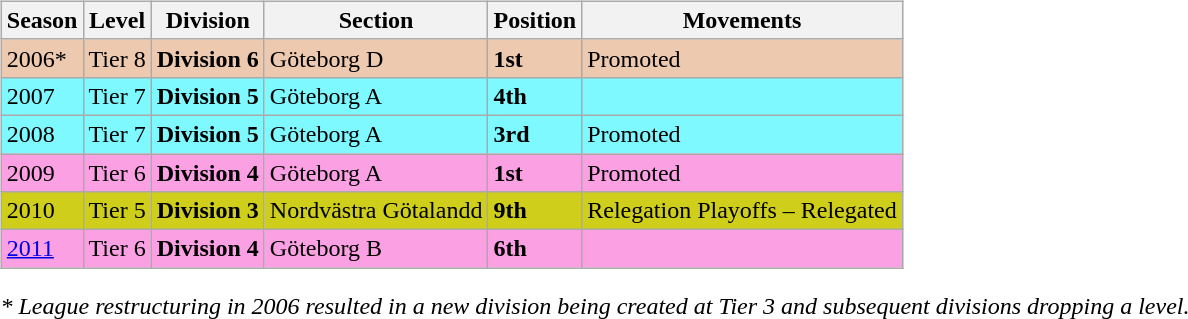<table>
<tr>
<td valign="top" width=0%><br><table class="wikitable">
<tr style="background:#f0f6fa;">
<th><strong>Season</strong></th>
<th><strong>Level</strong></th>
<th><strong>Division</strong></th>
<th><strong>Section</strong></th>
<th><strong>Position</strong></th>
<th><strong>Movements</strong></th>
</tr>
<tr>
<td style="background:#EDC9AF;">2006*</td>
<td style="background:#EDC9AF;">Tier 8</td>
<td style="background:#EDC9AF;"><strong>Division 6</strong></td>
<td style="background:#EDC9AF;">Göteborg D</td>
<td style="background:#EDC9AF;"><strong>1st</strong></td>
<td style="background:#EDC9AF;">Promoted</td>
</tr>
<tr>
<td style="background:#7DF9FF;">2007</td>
<td style="background:#7DF9FF;">Tier 7</td>
<td style="background:#7DF9FF;"><strong>Division 5</strong></td>
<td style="background:#7DF9FF;">Göteborg A</td>
<td style="background:#7DF9FF;"><strong>4th</strong></td>
<td style="background:#7DF9FF;"></td>
</tr>
<tr>
<td style="background:#7DF9FF;">2008</td>
<td style="background:#7DF9FF;">Tier 7</td>
<td style="background:#7DF9FF;"><strong>Division 5</strong></td>
<td style="background:#7DF9FF;">Göteborg A</td>
<td style="background:#7DF9FF;"><strong>3rd</strong></td>
<td style="background:#7DF9FF;">Promoted</td>
</tr>
<tr>
<td style="background:#FBA0E3;">2009</td>
<td style="background:#FBA0E3;">Tier 6</td>
<td style="background:#FBA0E3;"><strong>Division 4</strong></td>
<td style="background:#FBA0E3;">Göteborg A</td>
<td style="background:#FBA0E3;"><strong>1st</strong></td>
<td style="background:#FBA0E3;">Promoted</td>
</tr>
<tr>
<td style="background:#CECE1B;">2010</td>
<td style="background:#CECE1B;">Tier 5</td>
<td style="background:#CECE1B;"><strong>Division 3</strong></td>
<td style="background:#CECE1B;">Nordvästra Götalandd</td>
<td style="background:#CECE1B;"><strong>9th</strong></td>
<td style="background:#CECE1B;">Relegation Playoffs – Relegated</td>
</tr>
<tr>
<td style="background:#FBA0E3;"><a href='#'>2011</a></td>
<td style="background:#FBA0E3;">Tier 6</td>
<td style="background:#FBA0E3;"><strong>Division 4</strong></td>
<td style="background:#FBA0E3;">Göteborg B</td>
<td style="background:#FBA0E3;"><strong>6th</strong></td>
<td style="background:#FBA0E3;"></td>
</tr>
</table>
<em>* League restructuring in 2006 resulted in a new division being created at Tier 3 and subsequent divisions dropping a level.</em>


</td>
</tr>
</table>
